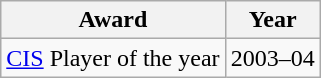<table class="wikitable">
<tr>
<th>Award</th>
<th>Year</th>
</tr>
<tr>
<td><a href='#'>CIS</a> Player of the year </td>
<td>2003–04</td>
</tr>
</table>
